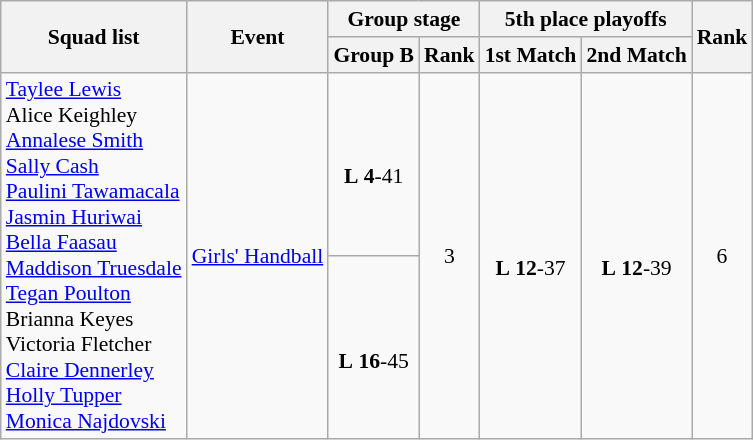<table class=wikitable style="font-size:90%">
<tr>
<th rowspan=2>Squad list</th>
<th rowspan=2>Event</th>
<th colspan=2>Group stage</th>
<th colspan=2>5th place playoffs</th>
<th rowspan=2>Rank</th>
</tr>
<tr>
<th>Group B</th>
<th>Rank</th>
<th>1st Match</th>
<th>2nd Match</th>
</tr>
<tr>
<td rowspan=2><a href='#'>Taylee Lewis</a><br>Alice Keighley<br><a href='#'>Annalese Smith</a><br><a href='#'>Sally Cash</a><br><a href='#'>Paulini Tawamacala</a><br><a href='#'>Jasmin Huriwai</a><br><a href='#'>Bella Faasau</a><br><a href='#'>Maddison Truesdale</a><br><a href='#'>Tegan Poulton</a><br>Brianna Keyes<br>Victoria Fletcher<br><a href='#'>Claire Dennerley</a><br><a href='#'>Holly Tupper</a><br><a href='#'>Monica Najdovski</a></td>
<td rowspan=2><a href='#'>Girls' Handball</a></td>
<td align=center><br> <strong>L</strong> <strong>4</strong>-41</td>
<td rowspan="2" style="text-align:center;">3</td>
<td rowspan="2" style="text-align:center;"><br> <strong>L</strong> <strong>12</strong>-37</td>
<td rowspan="2" style="text-align:center;"><br> <strong>L</strong> <strong>12</strong>-39</td>
<td rowspan="2" style="text-align:center;">6</td>
</tr>
<tr>
<td align=center><br> <strong>L</strong> <strong>16</strong>-45</td>
</tr>
</table>
